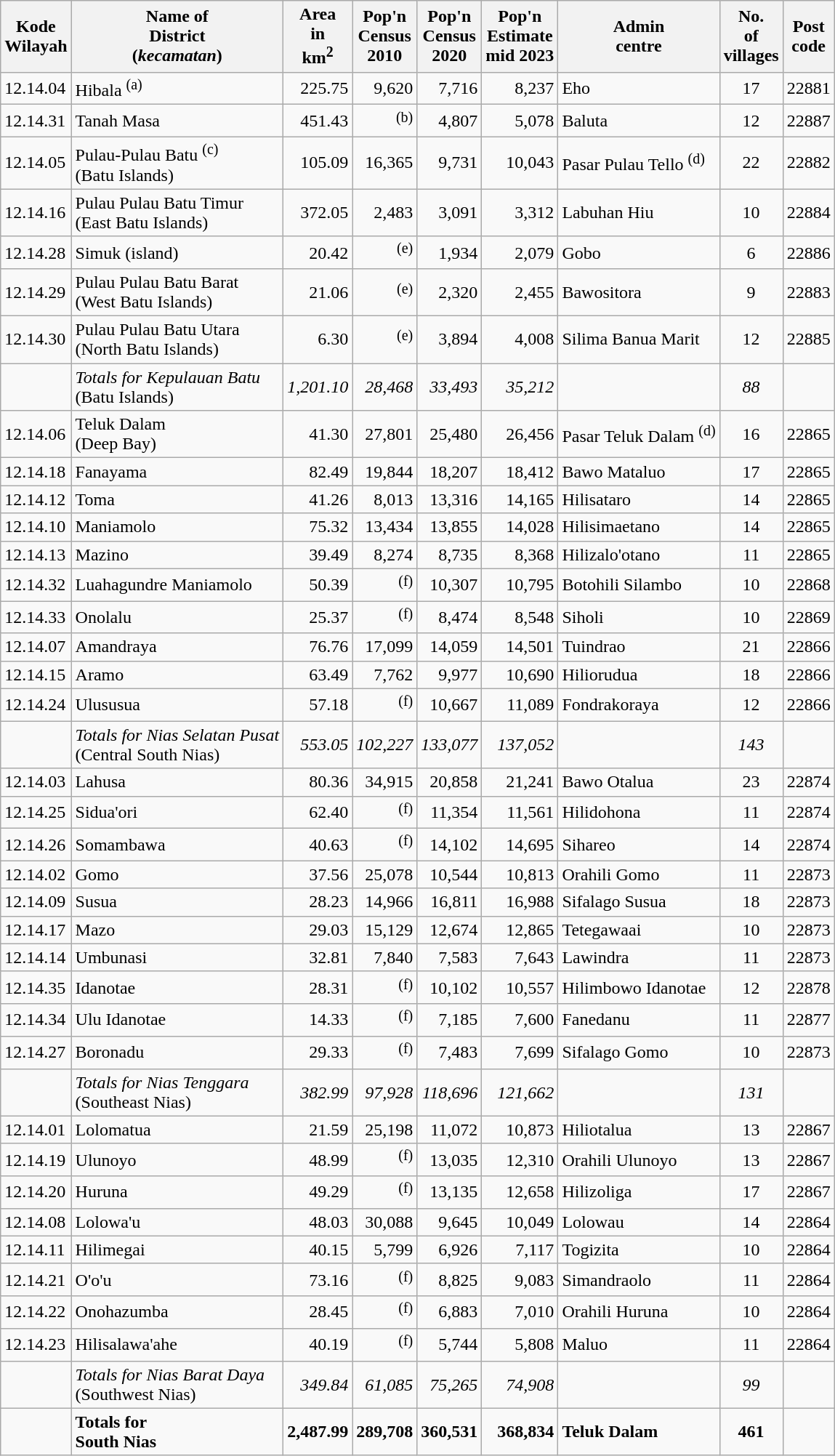<table class="wikitable sortable">
<tr>
<th>Kode <br>Wilayah</th>
<th>Name of<br>District<br>(<em>kecamatan</em>)</th>
<th>Area <br> in <br>km<sup>2</sup></th>
<th>Pop'n<br>Census<br>2010</th>
<th>Pop'n<br>Census<br>2020</th>
<th>Pop'n<br>Estimate<br>mid 2023</th>
<th>Admin <br> centre</th>
<th>No.<br>of<br>villages</th>
<th>Post<br>code</th>
</tr>
<tr>
<td>12.14.04</td>
<td>Hibala <sup>(a)</sup> </td>
<td align="right">225.75</td>
<td align="right">9,620</td>
<td align="right">7,716</td>
<td align="right">8,237</td>
<td>Eho</td>
<td align="center">17</td>
<td>22881</td>
</tr>
<tr>
<td>12.14.31</td>
<td>Tanah Masa </td>
<td align="right">451.43</td>
<td align="right"><sup>(b)</sup></td>
<td align="right">4,807</td>
<td align="right">5,078</td>
<td>Baluta</td>
<td align="center">12</td>
<td>22887</td>
</tr>
<tr>
<td>12.14.05</td>
<td>Pulau-Pulau Batu <sup>(c)</sup> <br>(Batu Islands)</td>
<td align="right">105.09</td>
<td align="right">16,365</td>
<td align="right">9,731</td>
<td align="right">10,043</td>
<td>Pasar Pulau Tello <sup>(d)</sup></td>
<td align="center">22</td>
<td>22882</td>
</tr>
<tr>
<td>12.14.16</td>
<td>Pulau Pulau Batu Timur <br>(East Batu Islands)</td>
<td align="right">372.05</td>
<td align="right">2,483</td>
<td align="right">3,091</td>
<td align="right">3,312</td>
<td>Labuhan Hiu</td>
<td align="center">10</td>
<td>22884</td>
</tr>
<tr>
<td>12.14.28</td>
<td>Simuk (island) </td>
<td align="right">20.42</td>
<td align="right"><sup>(e)</sup></td>
<td align="right">1,934</td>
<td align="right">2,079</td>
<td>Gobo</td>
<td align="center">6</td>
<td>22886</td>
</tr>
<tr>
<td>12.14.29</td>
<td>Pulau Pulau Batu Barat <br>(West Batu Islands)</td>
<td align="right">21.06</td>
<td align="right"><sup>(e)</sup></td>
<td align="right">2,320</td>
<td align="right">2,455</td>
<td>Bawositora</td>
<td align="center">9</td>
<td>22883</td>
</tr>
<tr>
<td>12.14.30</td>
<td>Pulau Pulau Batu Utara <br>(North Batu Islands)</td>
<td align="right">6.30</td>
<td align="right"><sup>(e)</sup></td>
<td align="right">3,894</td>
<td align="right">4,008</td>
<td>Silima Banua Marit</td>
<td align="center">12</td>
<td>22885</td>
</tr>
<tr>
<td></td>
<td><em>Totals for Kepulauan Batu</em> <br> (Batu Islands)</td>
<td align="right"><em>1,201.10</em></td>
<td align="right"><em>28,468</em></td>
<td align="right"><em>33,493</em></td>
<td align="right"><em>35,212</em></td>
<td></td>
<td align="center"><em>88</em></td>
<td></td>
</tr>
<tr>
<td>12.14.06</td>
<td>Teluk Dalam  <br>(Deep Bay)</td>
<td align="right">41.30</td>
<td align="right">27,801</td>
<td align="right">25,480</td>
<td align="right">26,456</td>
<td>Pasar Teluk Dalam  <sup>(d)</sup></td>
<td align="center">16</td>
<td>22865</td>
</tr>
<tr>
<td>12.14.18</td>
<td>Fanayama </td>
<td align="right">82.49</td>
<td align="right">19,844</td>
<td align="right">18,207</td>
<td align="right">18,412</td>
<td>Bawo Mataluo</td>
<td align="center">17</td>
<td>22865</td>
</tr>
<tr>
<td>12.14.12</td>
<td>Toma </td>
<td align="right">41.26</td>
<td align="right">8,013</td>
<td align="right">13,316</td>
<td align="right">14,165</td>
<td>Hilisataro</td>
<td align="center">14</td>
<td>22865</td>
</tr>
<tr>
<td>12.14.10</td>
<td>Maniamolo </td>
<td align="right">75.32</td>
<td align="right">13,434</td>
<td align="right">13,855</td>
<td align="right">14,028</td>
<td>Hilisimaetano</td>
<td align="center">14</td>
<td>22865</td>
</tr>
<tr>
<td>12.14.13</td>
<td>Mazino </td>
<td align="right">39.49</td>
<td align="right">8,274</td>
<td align="right">8,735</td>
<td align="right">8,368</td>
<td>Hilizalo'otano</td>
<td align="center">11</td>
<td>22865</td>
</tr>
<tr>
<td>12.14.32</td>
<td>Luahagundre Maniamolo </td>
<td align="right">50.39</td>
<td align="right"><sup>(f)</sup></td>
<td align="right">10,307</td>
<td align="right">10,795</td>
<td>Botohili Silambo</td>
<td align="center">10</td>
<td>22868</td>
</tr>
<tr>
<td>12.14.33</td>
<td>Onolalu </td>
<td align="right">25.37</td>
<td align="right"><sup>(f)</sup></td>
<td align="right">8,474</td>
<td align="right">8,548</td>
<td>Siholi</td>
<td align="center">10</td>
<td>22869</td>
</tr>
<tr>
<td>12.14.07</td>
<td>Amandraya </td>
<td align="right">76.76</td>
<td align="right">17,099</td>
<td align="right">14,059</td>
<td align="right">14,501</td>
<td>Tuindrao</td>
<td align="center">21</td>
<td>22866</td>
</tr>
<tr>
<td>12.14.15</td>
<td>Aramo </td>
<td align="right">63.49</td>
<td align="right">7,762</td>
<td align="right">9,977</td>
<td align="right">10,690</td>
<td>Hiliorudua</td>
<td align="center">18</td>
<td>22866</td>
</tr>
<tr>
<td>12.14.24</td>
<td>Ulususua </td>
<td align="right">57.18</td>
<td align="right"><sup>(f)</sup></td>
<td align="right">10,667</td>
<td align="right">11,089</td>
<td>Fondrakoraya</td>
<td align="center">12</td>
<td>22866</td>
</tr>
<tr>
<td></td>
<td><em>Totals for Nias Selatan Pusat</em> <br> (Central South Nias)</td>
<td align="right"><em>553.05</em></td>
<td align="right"><em>102,227</em></td>
<td align="right"><em>133,077</em></td>
<td align="right"><em>137,052</em></td>
<td></td>
<td align="center"><em>143</em></td>
<td></td>
</tr>
<tr>
<td>12.14.03</td>
<td>Lahusa </td>
<td align="right">80.36</td>
<td align="right">34,915</td>
<td align="right">20,858</td>
<td align="right">21,241</td>
<td>Bawo Otalua</td>
<td align="center">23</td>
<td>22874</td>
</tr>
<tr>
<td>12.14.25</td>
<td>Sidua'ori </td>
<td align="right">62.40</td>
<td align="right"><sup>(f)</sup></td>
<td align="right">11,354</td>
<td align="right">11,561</td>
<td>Hilidohona</td>
<td align="center">11</td>
<td>22874</td>
</tr>
<tr>
<td>12.14.26</td>
<td>Somambawa </td>
<td align="right">40.63</td>
<td align="right"><sup>(f)</sup></td>
<td align="right">14,102</td>
<td align="right">14,695</td>
<td>Sihareo</td>
<td align="center">14</td>
<td>22874</td>
</tr>
<tr>
<td>12.14.02</td>
<td>Gomo </td>
<td align="right">37.56</td>
<td align="right">25,078</td>
<td align="right">10,544</td>
<td align="right">10,813</td>
<td>Orahili Gomo</td>
<td align="center">11</td>
<td>22873</td>
</tr>
<tr>
<td>12.14.09</td>
<td>Susua </td>
<td align="right">28.23</td>
<td align="right">14,966</td>
<td align="right">16,811</td>
<td align="right">16,988</td>
<td>Sifalago Susua</td>
<td align="center">18</td>
<td>22873</td>
</tr>
<tr>
<td>12.14.17</td>
<td>Mazo </td>
<td align="right">29.03</td>
<td align="right">15,129</td>
<td align="right">12,674</td>
<td align="right">12,865</td>
<td>Tetegawaai</td>
<td align="center">10</td>
<td>22873</td>
</tr>
<tr>
<td>12.14.14</td>
<td>Umbunasi </td>
<td align="right">32.81</td>
<td align="right">7,840</td>
<td align="right">7,583</td>
<td align="right">7,643</td>
<td>Lawindra</td>
<td align="center">11</td>
<td>22873</td>
</tr>
<tr>
<td>12.14.35</td>
<td>Idanotae </td>
<td align="right">28.31</td>
<td align="right"><sup>(f)</sup></td>
<td align="right">10,102</td>
<td align="right">10,557</td>
<td>Hilimbowo Idanotae</td>
<td align="center">12</td>
<td>22878</td>
</tr>
<tr>
<td>12.14.34</td>
<td>Ulu Idanotae </td>
<td align="right">14.33</td>
<td align="right"><sup>(f)</sup></td>
<td align="right">7,185</td>
<td align="right">7,600</td>
<td>Fanedanu</td>
<td align="center">11</td>
<td>22877</td>
</tr>
<tr>
<td>12.14.27</td>
<td>Boronadu </td>
<td align="right">29.33</td>
<td align="right"><sup>(f)</sup></td>
<td align="right">7,483</td>
<td align="right">7,699</td>
<td>Sifalago Gomo</td>
<td align="center">10</td>
<td>22873</td>
</tr>
<tr>
<td></td>
<td><em>Totals for Nias Tenggara</em> <br> (Southeast Nias)</td>
<td align="right"><em>382.99</em></td>
<td align="right"><em>97,928</em></td>
<td align="right"><em>118,696</em></td>
<td align="right"><em>121,662</em></td>
<td></td>
<td align="center"><em>131</em></td>
<td></td>
</tr>
<tr>
<td>12.14.01</td>
<td>Lolomatua </td>
<td align="right">21.59</td>
<td align="right">25,198</td>
<td align="right">11,072</td>
<td align="right">10,873</td>
<td>Hiliotalua</td>
<td align="center">13</td>
<td>22867</td>
</tr>
<tr>
<td>12.14.19</td>
<td>Ulunoyo </td>
<td align="right">48.99</td>
<td align="right"><sup>(f)</sup></td>
<td align="right">13,035</td>
<td align="right">12,310</td>
<td>Orahili Ulunoyo</td>
<td align="center">13</td>
<td>22867</td>
</tr>
<tr>
<td>12.14.20</td>
<td>Huruna </td>
<td align="right">49.29</td>
<td align="right"><sup>(f)</sup></td>
<td align="right">13,135</td>
<td align="right">12,658</td>
<td>Hilizoliga</td>
<td align="center">17</td>
<td>22867</td>
</tr>
<tr>
<td>12.14.08</td>
<td>Lolowa'u </td>
<td align="right">48.03</td>
<td align="right">30,088</td>
<td align="right">9,645</td>
<td align="right">10,049</td>
<td>Lolowau</td>
<td align="center">14</td>
<td>22864</td>
</tr>
<tr>
<td>12.14.11</td>
<td>Hilimegai </td>
<td align="right">40.15</td>
<td align="right">5,799</td>
<td align="right">6,926</td>
<td align="right">7,117</td>
<td>Togizita</td>
<td align="center">10</td>
<td>22864</td>
</tr>
<tr>
<td>12.14.21</td>
<td>O'o'u </td>
<td align="right">73.16</td>
<td align="right"><sup>(f)</sup></td>
<td align="right">8,825</td>
<td align="right">9,083</td>
<td>Simandraolo</td>
<td align="center">11</td>
<td>22864</td>
</tr>
<tr>
<td>12.14.22</td>
<td>Onohazumba </td>
<td align="right">28.45</td>
<td align="right"><sup>(f)</sup></td>
<td align="right">6,883</td>
<td align="right">7,010</td>
<td>Orahili Huruna</td>
<td align="center">10</td>
<td>22864</td>
</tr>
<tr>
<td>12.14.23</td>
<td>Hilisalawa'ahe </td>
<td align="right">40.19</td>
<td align="right"><sup>(f)</sup></td>
<td align="right">5,744</td>
<td align="right">5,808</td>
<td>Maluo</td>
<td align="center">11</td>
<td>22864</td>
</tr>
<tr>
<td></td>
<td><em>Totals for Nias Barat Daya</em> <br> (Southwest Nias)</td>
<td align="right"><em>349.84</em></td>
<td align="right"><em>61,085</em></td>
<td align="right"><em>75,265</em></td>
<td align="right"><em>74,908</em></td>
<td></td>
<td align="center"><em>99</em></td>
<td></td>
</tr>
<tr>
<td></td>
<td><strong>Totals for<br>South Nias</strong></td>
<td align="right"><strong>2,487.99</strong></td>
<td align="right"><strong>289,708</strong></td>
<td align="right"><strong>360,531</strong></td>
<td align="right"><strong>368,834</strong></td>
<td><strong>Teluk Dalam</strong></td>
<td align="center"><strong>461</strong></td>
<td></td>
</tr>
</table>
